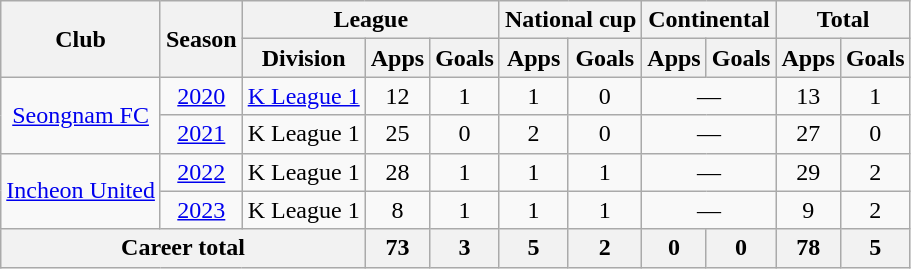<table class=wikitable style=text-align:center>
<tr>
<th rowspan=2>Club</th>
<th rowspan=2>Season</th>
<th colspan=3>League</th>
<th colspan=2>National cup</th>
<th colspan=2>Continental</th>
<th colspan=2>Total</th>
</tr>
<tr>
<th>Division</th>
<th>Apps</th>
<th>Goals</th>
<th>Apps</th>
<th>Goals</th>
<th>Apps</th>
<th>Goals</th>
<th>Apps</th>
<th>Goals</th>
</tr>
<tr>
<td rowspan=2><a href='#'>Seongnam FC</a></td>
<td><a href='#'>2020</a></td>
<td><a href='#'>K League 1</a></td>
<td>12</td>
<td>1</td>
<td>1</td>
<td>0</td>
<td colspan=2>—</td>
<td>13</td>
<td>1</td>
</tr>
<tr>
<td><a href='#'>2021</a></td>
<td>K League 1</td>
<td>25</td>
<td>0</td>
<td>2</td>
<td>0</td>
<td colspan=2>—</td>
<td>27</td>
<td>0</td>
</tr>
<tr>
<td rowspan=2><a href='#'>Incheon United</a></td>
<td><a href='#'>2022</a></td>
<td>K League 1</td>
<td>28</td>
<td>1</td>
<td>1</td>
<td>1</td>
<td colspan=2>—</td>
<td>29</td>
<td>2</td>
</tr>
<tr>
<td><a href='#'>2023</a></td>
<td>K League 1</td>
<td>8</td>
<td>1</td>
<td>1</td>
<td>1</td>
<td colspan=2>—</td>
<td>9</td>
<td>2</td>
</tr>
<tr>
<th colspan=3>Career total</th>
<th>73</th>
<th>3</th>
<th>5</th>
<th>2</th>
<th>0</th>
<th>0</th>
<th>78</th>
<th>5</th>
</tr>
</table>
